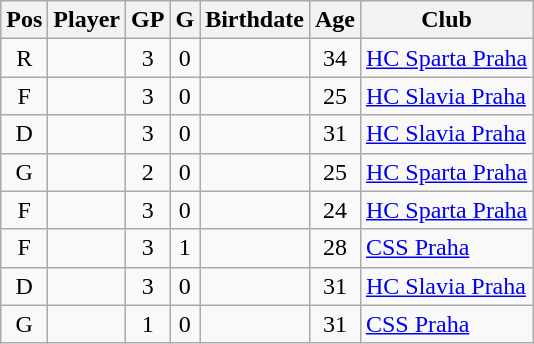<table width=auto class="wikitable sortable" style="text-align:center;">
<tr>
<th>Pos</th>
<th>Player</th>
<th>GP</th>
<th>G</th>
<th>Birthdate</th>
<th>Age</th>
<th>Club</th>
</tr>
<tr>
<td>R</td>
<td align="left"></td>
<td>3</td>
<td>0</td>
<td align="right"></td>
<td>34</td>
<td align="left"> <a href='#'>HC Sparta Praha</a></td>
</tr>
<tr>
<td>F</td>
<td align="left"></td>
<td>3</td>
<td>0</td>
<td align="right"></td>
<td>25</td>
<td align="left"> <a href='#'>HC Slavia Praha</a></td>
</tr>
<tr>
<td>D</td>
<td align="left"></td>
<td>3</td>
<td>0</td>
<td align="right"></td>
<td>31</td>
<td align="left"> <a href='#'>HC Slavia Praha</a></td>
</tr>
<tr>
<td>G</td>
<td align="left"></td>
<td>2</td>
<td>0</td>
<td align="right"></td>
<td>25</td>
<td align="left"> <a href='#'>HC Sparta Praha</a></td>
</tr>
<tr>
<td>F</td>
<td align="left"></td>
<td>3</td>
<td>0</td>
<td align="right"></td>
<td>24</td>
<td align="left"> <a href='#'>HC Sparta Praha</a></td>
</tr>
<tr>
<td>F</td>
<td align="left"></td>
<td>3</td>
<td>1</td>
<td align="right"></td>
<td>28</td>
<td align="left"> <a href='#'>CSS Praha</a></td>
</tr>
<tr>
<td>D</td>
<td align="left"></td>
<td>3</td>
<td>0</td>
<td align="right"></td>
<td>31</td>
<td align="left"> <a href='#'>HC Slavia Praha</a></td>
</tr>
<tr>
<td>G</td>
<td align="left"></td>
<td>1</td>
<td>0</td>
<td align="right"></td>
<td>31</td>
<td align="left"> <a href='#'>CSS Praha</a></td>
</tr>
</table>
